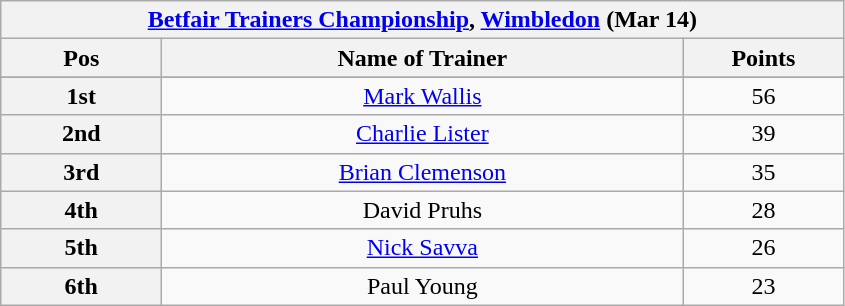<table class="wikitable">
<tr>
<th colspan="3"><a href='#'>Betfair Trainers Championship</a>, <a href='#'>Wimbledon</a> (Mar 14)</th>
</tr>
<tr>
<th width=100>Pos</th>
<th width=340>Name of Trainer</th>
<th width=100>Points</th>
</tr>
<tr>
</tr>
<tr align=center>
<th>1st</th>
<td><a href='#'>Mark Wallis</a></td>
<td>56</td>
</tr>
<tr align=center>
<th>2nd</th>
<td><a href='#'>Charlie Lister</a></td>
<td>39</td>
</tr>
<tr align=center>
<th>3rd</th>
<td><a href='#'>Brian Clemenson</a></td>
<td>35</td>
</tr>
<tr align=center>
<th>4th</th>
<td>David Pruhs</td>
<td>28</td>
</tr>
<tr align=center>
<th>5th</th>
<td><a href='#'>Nick Savva</a></td>
<td>26</td>
</tr>
<tr align=center>
<th>6th</th>
<td>Paul Young</td>
<td>23</td>
</tr>
</table>
